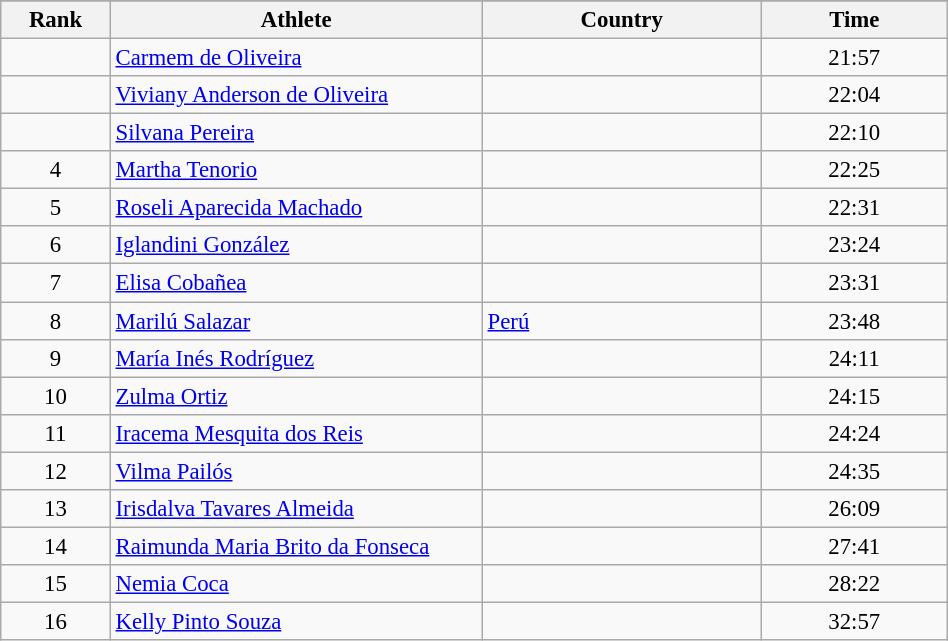<table class="wikitable sortable" style=" text-align:center; font-size:95%;" width="50%">
<tr>
</tr>
<tr>
<th width=5%>Rank</th>
<th width=20%>Athlete</th>
<th width=15%>Country</th>
<th width=10%>Time</th>
</tr>
<tr>
<td align=center></td>
<td align=left><a href='#'>Carmem de Oliveira</a></td>
<td align=left></td>
<td>21:57</td>
</tr>
<tr>
<td align=center></td>
<td align=left><a href='#'>Viviany Anderson de Oliveira</a></td>
<td align=left></td>
<td>22:04</td>
</tr>
<tr>
<td align=center></td>
<td align=left><a href='#'>Silvana Pereira</a></td>
<td align=left></td>
<td>22:10</td>
</tr>
<tr>
<td align=center>4</td>
<td align=left><a href='#'>Martha Tenorio</a></td>
<td align=left></td>
<td>22:25</td>
</tr>
<tr>
<td align=center>5</td>
<td align=left><a href='#'>Roseli Aparecida Machado</a></td>
<td align=left></td>
<td>22:31</td>
</tr>
<tr>
<td align=center>6</td>
<td align=left><a href='#'>Iglandini González</a></td>
<td align=left></td>
<td>23:24</td>
</tr>
<tr>
<td align=center>7</td>
<td align=left><a href='#'>Elisa Cobañea</a></td>
<td align=left></td>
<td>23:31</td>
</tr>
<tr>
<td align=center>8</td>
<td align=left><a href='#'>Marilú Salazar</a></td>
<td align=left> <a href='#'>Perú</a></td>
<td>23:48</td>
</tr>
<tr>
<td align=center>9</td>
<td align=left><a href='#'>María Inés Rodríguez</a></td>
<td align=left></td>
<td>24:11</td>
</tr>
<tr>
<td align=center>10</td>
<td align=left><a href='#'>Zulma Ortiz</a></td>
<td align=left></td>
<td>24:15</td>
</tr>
<tr>
<td align=center>11</td>
<td align=left><a href='#'>Iracema Mesquita dos Reis</a></td>
<td align=left></td>
<td>24:24</td>
</tr>
<tr>
<td align=center>12</td>
<td align=left><a href='#'>Vilma Pailós</a></td>
<td align=left></td>
<td>24:35</td>
</tr>
<tr>
<td align=center>13</td>
<td align=left><a href='#'>Irisdalva Tavares Almeida</a></td>
<td align=left></td>
<td>26:09</td>
</tr>
<tr>
<td align=center>14</td>
<td align=left><a href='#'>Raimunda Maria Brito da Fonseca</a></td>
<td align=left></td>
<td>27:41</td>
</tr>
<tr>
<td align=center>15</td>
<td align=left><a href='#'>Nemia Coca</a></td>
<td align=left></td>
<td>28:22</td>
</tr>
<tr>
<td align=center>16</td>
<td align=left><a href='#'>Kelly Pinto Souza</a></td>
<td align=left></td>
<td>32:57</td>
</tr>
</table>
